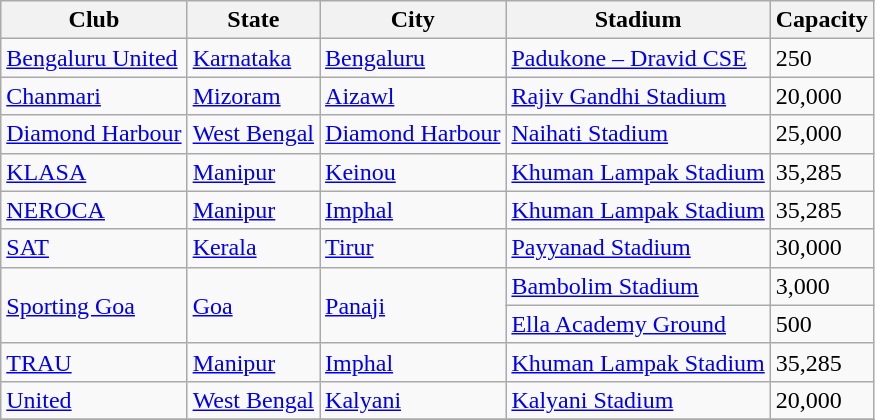<table class="wikitable sortable">
<tr>
<th>Club</th>
<th>State</th>
<th>City</th>
<th>Stadium</th>
<th>Capacity</th>
</tr>
<tr>
<td><a href='#'>Bengaluru United</a></td>
<td><a href='#'>Karnataka</a></td>
<td><a href='#'>Bengaluru</a></td>
<td><a href='#'>Padukone – Dravid CSE</a></td>
<td>250</td>
</tr>
<tr>
<td><a href='#'>Chanmari</a></td>
<td><a href='#'>Mizoram</a></td>
<td><a href='#'>Aizawl</a></td>
<td><a href='#'>Rajiv Gandhi Stadium</a></td>
<td>20,000</td>
</tr>
<tr>
<td><a href='#'>Diamond Harbour</a></td>
<td><a href='#'>West Bengal</a></td>
<td><a href='#'>Diamond Harbour</a></td>
<td><a href='#'>Naihati Stadium</a></td>
<td>25,000</td>
</tr>
<tr>
<td><a href='#'>KLASA</a></td>
<td><a href='#'>Manipur</a></td>
<td><a href='#'>Keinou</a></td>
<td><a href='#'>Khuman Lampak Stadium</a></td>
<td>35,285</td>
</tr>
<tr>
<td><a href='#'>NEROCA</a></td>
<td><a href='#'>Manipur</a></td>
<td><a href='#'>Imphal</a></td>
<td><a href='#'>Khuman Lampak Stadium</a></td>
<td>35,285</td>
</tr>
<tr>
<td><a href='#'>SAT</a></td>
<td><a href='#'>Kerala</a></td>
<td><a href='#'>Tirur</a></td>
<td><a href='#'>Payyanad Stadium</a></td>
<td>30,000</td>
</tr>
<tr>
<td rowspan="2"><a href='#'>Sporting Goa</a></td>
<td rowspan="2"><a href='#'>Goa</a></td>
<td rowspan="2"><a href='#'>Panaji</a></td>
<td><a href='#'>Bambolim Stadium</a></td>
<td>3,000</td>
</tr>
<tr>
<td><a href='#'>Ella Academy Ground</a></td>
<td>500</td>
</tr>
<tr>
<td><a href='#'>TRAU</a></td>
<td><a href='#'>Manipur</a></td>
<td><a href='#'>Imphal</a></td>
<td><a href='#'>Khuman Lampak Stadium</a></td>
<td>35,285</td>
</tr>
<tr>
<td><a href='#'>United</a></td>
<td><a href='#'>West Bengal</a></td>
<td><a href='#'>Kalyani</a></td>
<td><a href='#'>Kalyani Stadium</a></td>
<td>20,000</td>
</tr>
<tr>
</tr>
</table>
